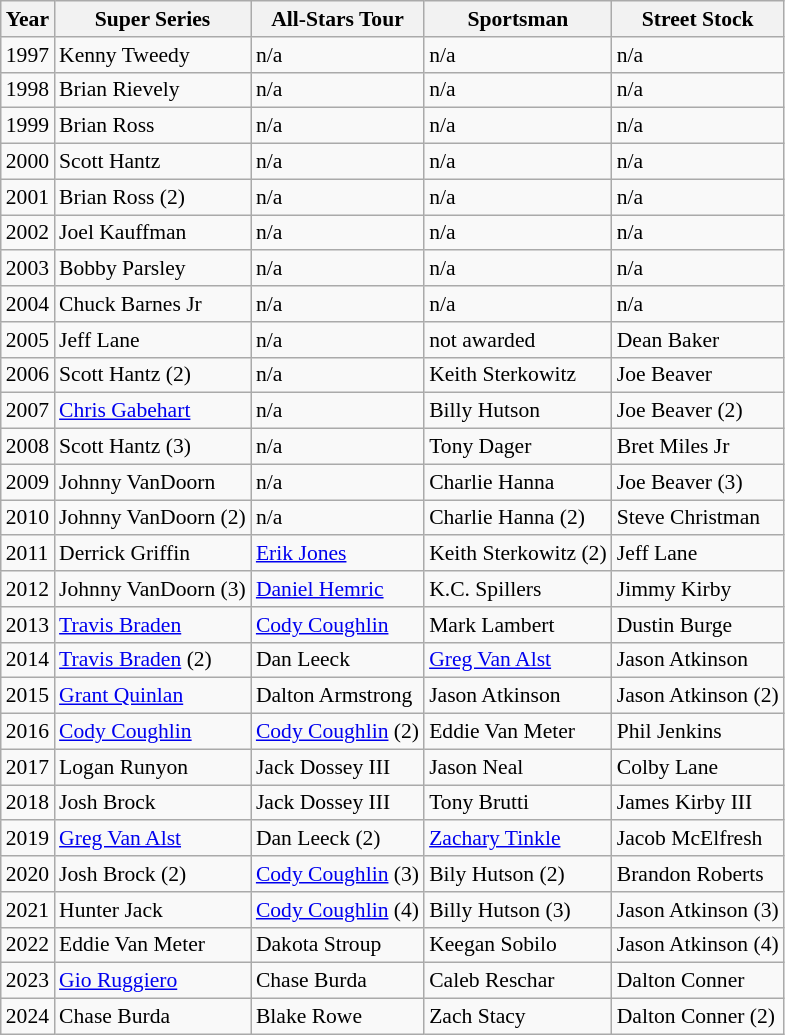<table class="wikitable" style="font-size:90%;">
<tr>
<th>Year</th>
<th>Super Series</th>
<th>All-Stars Tour</th>
<th>Sportsman</th>
<th>Street Stock</th>
</tr>
<tr>
<td>1997</td>
<td>Kenny Tweedy</td>
<td>n/a</td>
<td>n/a</td>
<td>n/a</td>
</tr>
<tr>
<td>1998</td>
<td>Brian Rievely</td>
<td>n/a</td>
<td>n/a</td>
<td>n/a</td>
</tr>
<tr>
<td>1999</td>
<td>Brian Ross</td>
<td>n/a</td>
<td>n/a</td>
<td>n/a</td>
</tr>
<tr>
<td>2000</td>
<td>Scott Hantz</td>
<td>n/a</td>
<td>n/a</td>
<td>n/a</td>
</tr>
<tr>
<td>2001</td>
<td>Brian Ross (2)</td>
<td>n/a</td>
<td>n/a</td>
<td>n/a</td>
</tr>
<tr>
<td>2002</td>
<td>Joel Kauffman</td>
<td>n/a</td>
<td>n/a</td>
<td>n/a</td>
</tr>
<tr>
<td>2003</td>
<td>Bobby Parsley</td>
<td>n/a</td>
<td>n/a</td>
<td>n/a</td>
</tr>
<tr>
<td>2004</td>
<td>Chuck Barnes Jr</td>
<td>n/a</td>
<td>n/a</td>
<td>n/a</td>
</tr>
<tr>
<td>2005</td>
<td>Jeff Lane</td>
<td>n/a</td>
<td>not awarded</td>
<td>Dean Baker</td>
</tr>
<tr>
<td>2006</td>
<td>Scott Hantz (2)</td>
<td>n/a</td>
<td>Keith Sterkowitz</td>
<td>Joe Beaver</td>
</tr>
<tr>
<td>2007</td>
<td><a href='#'>Chris Gabehart</a></td>
<td>n/a</td>
<td>Billy Hutson</td>
<td>Joe Beaver (2)</td>
</tr>
<tr>
<td>2008</td>
<td>Scott Hantz (3)</td>
<td>n/a</td>
<td>Tony Dager</td>
<td>Bret Miles Jr</td>
</tr>
<tr>
<td>2009</td>
<td>Johnny VanDoorn</td>
<td>n/a</td>
<td>Charlie Hanna</td>
<td>Joe Beaver (3)</td>
</tr>
<tr>
<td>2010</td>
<td>Johnny VanDoorn (2)</td>
<td>n/a</td>
<td>Charlie Hanna (2)</td>
<td>Steve Christman</td>
</tr>
<tr>
<td>2011</td>
<td>Derrick Griffin</td>
<td><a href='#'>Erik Jones</a></td>
<td>Keith Sterkowitz (2)</td>
<td>Jeff Lane</td>
</tr>
<tr>
<td>2012</td>
<td>Johnny VanDoorn (3)</td>
<td><a href='#'>Daniel Hemric</a></td>
<td>K.C. Spillers</td>
<td>Jimmy Kirby</td>
</tr>
<tr>
<td>2013</td>
<td><a href='#'>Travis Braden</a></td>
<td><a href='#'>Cody Coughlin</a></td>
<td>Mark Lambert</td>
<td>Dustin Burge</td>
</tr>
<tr>
<td>2014</td>
<td><a href='#'>Travis Braden</a> (2)</td>
<td>Dan Leeck</td>
<td><a href='#'>Greg Van Alst</a></td>
<td>Jason Atkinson</td>
</tr>
<tr>
<td>2015</td>
<td><a href='#'>Grant Quinlan</a></td>
<td>Dalton Armstrong</td>
<td>Jason Atkinson</td>
<td>Jason Atkinson (2)</td>
</tr>
<tr>
<td>2016</td>
<td><a href='#'>Cody Coughlin</a></td>
<td><a href='#'>Cody Coughlin</a> (2)</td>
<td>Eddie Van Meter</td>
<td>Phil Jenkins</td>
</tr>
<tr>
<td>2017</td>
<td>Logan Runyon</td>
<td>Jack Dossey III</td>
<td>Jason Neal</td>
<td>Colby Lane</td>
</tr>
<tr>
<td>2018</td>
<td>Josh Brock</td>
<td>Jack Dossey III</td>
<td>Tony Brutti</td>
<td>James Kirby III</td>
</tr>
<tr>
<td>2019</td>
<td><a href='#'>Greg Van Alst</a></td>
<td>Dan Leeck (2)</td>
<td><a href='#'>Zachary Tinkle</a></td>
<td>Jacob McElfresh</td>
</tr>
<tr>
<td>2020</td>
<td>Josh Brock (2)</td>
<td><a href='#'>Cody Coughlin</a> (3)</td>
<td>Bily Hutson (2)</td>
<td>Brandon Roberts</td>
</tr>
<tr>
<td>2021</td>
<td>Hunter Jack</td>
<td><a href='#'>Cody Coughlin</a> (4)</td>
<td>Billy Hutson (3)</td>
<td>Jason Atkinson (3)</td>
</tr>
<tr>
<td>2022</td>
<td>Eddie Van Meter</td>
<td>Dakota Stroup</td>
<td>Keegan Sobilo</td>
<td>Jason Atkinson (4)</td>
</tr>
<tr>
<td>2023</td>
<td><a href='#'>Gio Ruggiero</a></td>
<td>Chase Burda</td>
<td>Caleb Reschar</td>
<td>Dalton Conner</td>
</tr>
<tr>
<td>2024</td>
<td>Chase Burda</td>
<td>Blake Rowe</td>
<td>Zach Stacy</td>
<td>Dalton Conner (2)</td>
</tr>
</table>
